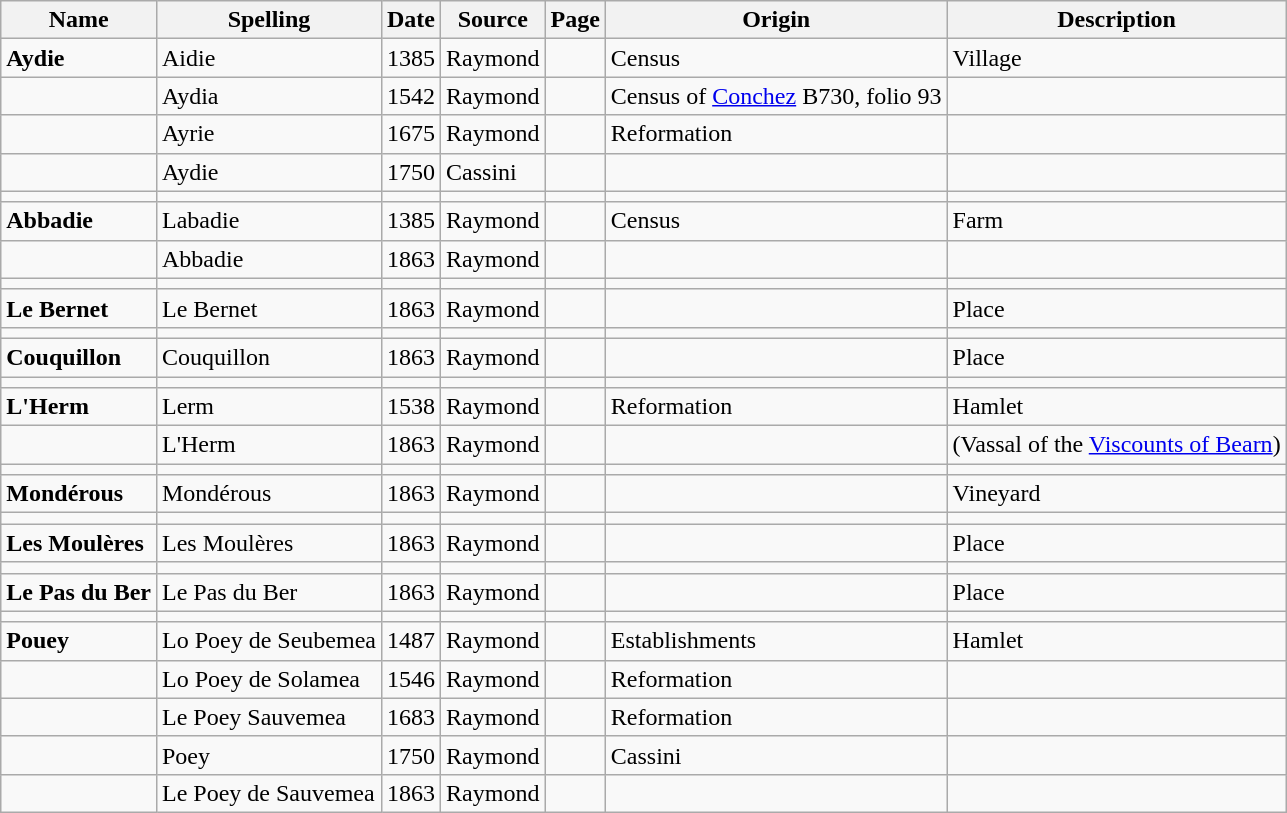<table class="wikitable">
<tr>
<th>Name</th>
<th>Spelling</th>
<th>Date</th>
<th>Source</th>
<th>Page</th>
<th>Origin</th>
<th>Description</th>
</tr>
<tr>
<td><strong>Aydie</strong></td>
<td>Aidie</td>
<td>1385</td>
<td>Raymond</td>
<td></td>
<td>Census</td>
<td>Village</td>
</tr>
<tr>
<td></td>
<td>Aydia</td>
<td>1542</td>
<td>Raymond</td>
<td></td>
<td>Census of <a href='#'>Conchez</a> B730, folio 93</td>
<td></td>
</tr>
<tr>
<td></td>
<td>Ayrie</td>
<td>1675</td>
<td>Raymond</td>
<td></td>
<td>Reformation</td>
<td></td>
</tr>
<tr>
<td></td>
<td>Aydie</td>
<td>1750</td>
<td>Cassini</td>
<td></td>
<td></td>
<td></td>
</tr>
<tr>
<td></td>
<td></td>
<td></td>
<td></td>
<td></td>
<td></td>
<td></td>
</tr>
<tr>
<td><strong>Abbadie</strong></td>
<td>Labadie</td>
<td>1385</td>
<td>Raymond</td>
<td></td>
<td>Census</td>
<td>Farm</td>
</tr>
<tr>
<td></td>
<td>Abbadie</td>
<td>1863</td>
<td>Raymond</td>
<td></td>
<td></td>
<td></td>
</tr>
<tr>
<td></td>
<td></td>
<td></td>
<td></td>
<td></td>
<td></td>
<td></td>
</tr>
<tr>
<td><strong>Le Bernet</strong></td>
<td>Le Bernet</td>
<td>1863</td>
<td>Raymond</td>
<td></td>
<td></td>
<td>Place</td>
</tr>
<tr>
<td></td>
<td></td>
<td></td>
<td></td>
<td></td>
<td></td>
<td></td>
</tr>
<tr>
<td><strong>Couquillon</strong></td>
<td>Couquillon</td>
<td>1863</td>
<td>Raymond</td>
<td></td>
<td></td>
<td>Place</td>
</tr>
<tr>
<td></td>
<td></td>
<td></td>
<td></td>
<td></td>
<td></td>
<td></td>
</tr>
<tr>
<td><strong>L'Herm</strong></td>
<td>Lerm</td>
<td>1538</td>
<td>Raymond</td>
<td></td>
<td>Reformation</td>
<td>Hamlet</td>
</tr>
<tr>
<td></td>
<td>L'Herm</td>
<td>1863</td>
<td>Raymond</td>
<td></td>
<td></td>
<td>(Vassal of the <a href='#'>Viscounts of Bearn</a>)</td>
</tr>
<tr>
<td></td>
<td></td>
<td></td>
<td></td>
<td></td>
<td></td>
<td></td>
</tr>
<tr>
<td><strong>Mondérous</strong></td>
<td>Mondérous</td>
<td>1863</td>
<td>Raymond</td>
<td></td>
<td></td>
<td>Vineyard</td>
</tr>
<tr>
<td></td>
<td></td>
<td></td>
<td></td>
<td></td>
<td></td>
<td></td>
</tr>
<tr>
<td><strong>Les Moulères</strong></td>
<td>Les Moulères</td>
<td>1863</td>
<td>Raymond</td>
<td></td>
<td></td>
<td>Place</td>
</tr>
<tr>
<td></td>
<td></td>
<td></td>
<td></td>
<td></td>
<td></td>
<td></td>
</tr>
<tr>
<td><strong>Le Pas du Ber</strong></td>
<td>Le Pas du Ber</td>
<td>1863</td>
<td>Raymond</td>
<td></td>
<td></td>
<td>Place</td>
</tr>
<tr>
<td></td>
<td></td>
<td></td>
<td></td>
<td></td>
<td></td>
<td></td>
</tr>
<tr>
<td><strong>Pouey</strong></td>
<td>Lo Poey de Seubemea</td>
<td>1487</td>
<td>Raymond</td>
<td></td>
<td>Establishments</td>
<td>Hamlet</td>
</tr>
<tr>
<td></td>
<td>Lo Poey de Solamea</td>
<td>1546</td>
<td>Raymond</td>
<td></td>
<td>Reformation</td>
<td></td>
</tr>
<tr>
<td></td>
<td>Le Poey Sauvemea</td>
<td>1683</td>
<td>Raymond</td>
<td></td>
<td>Reformation</td>
<td></td>
</tr>
<tr>
<td></td>
<td>Poey</td>
<td>1750</td>
<td>Raymond</td>
<td></td>
<td>Cassini</td>
<td></td>
</tr>
<tr>
<td></td>
<td>Le Poey de Sauvemea</td>
<td>1863</td>
<td>Raymond</td>
<td></td>
<td></td>
<td></td>
</tr>
</table>
